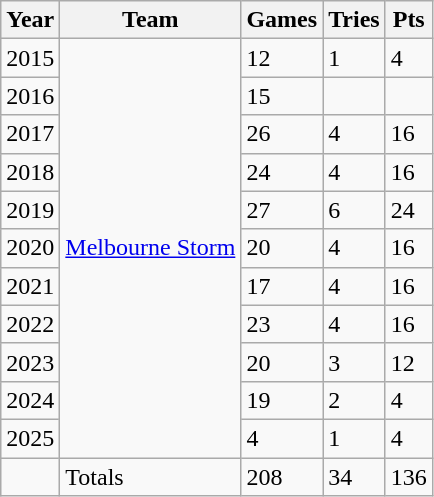<table class="wikitable">
<tr>
<th>Year</th>
<th>Team</th>
<th>Games</th>
<th>Tries</th>
<th>Pts</th>
</tr>
<tr>
<td>2015</td>
<td rowspan="11"> <a href='#'>Melbourne Storm</a></td>
<td>12</td>
<td>1</td>
<td>4</td>
</tr>
<tr>
<td>2016</td>
<td>15</td>
<td></td>
<td></td>
</tr>
<tr>
<td>2017</td>
<td>26</td>
<td>4</td>
<td>16</td>
</tr>
<tr>
<td>2018</td>
<td>24</td>
<td>4</td>
<td>16</td>
</tr>
<tr>
<td>2019</td>
<td>27</td>
<td>6</td>
<td>24</td>
</tr>
<tr>
<td>2020</td>
<td>20</td>
<td>4</td>
<td>16</td>
</tr>
<tr>
<td>2021</td>
<td>17</td>
<td>4</td>
<td>16</td>
</tr>
<tr>
<td>2022</td>
<td>23</td>
<td>4</td>
<td>16</td>
</tr>
<tr>
<td>2023</td>
<td>20</td>
<td>3</td>
<td>12</td>
</tr>
<tr>
<td>2024</td>
<td>19</td>
<td>2</td>
<td>4</td>
</tr>
<tr>
<td>2025</td>
<td>4</td>
<td>1</td>
<td>4</td>
</tr>
<tr>
<td></td>
<td>Totals</td>
<td>208</td>
<td>34</td>
<td>136</td>
</tr>
</table>
